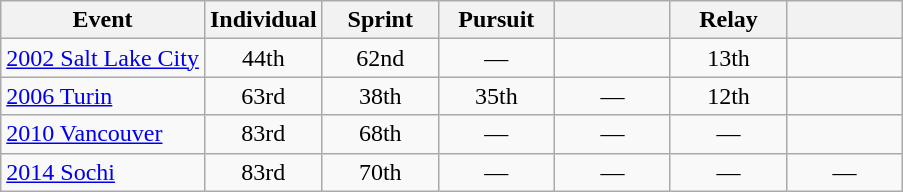<table class="wikitable" style="text-align: center;">
<tr ">
<th>Event</th>
<th style="width:70px;">Individual</th>
<th style="width:70px;">Sprint</th>
<th style="width:70px;">Pursuit</th>
<th style="width:70px;"></th>
<th style="width:70px;">Relay</th>
<th style="width:70px;"></th>
</tr>
<tr>
<td align=left> <a href='#'>2002 Salt Lake City</a></td>
<td>44th</td>
<td>62nd</td>
<td>—</td>
<td></td>
<td>13th</td>
<td></td>
</tr>
<tr>
<td align=left> <a href='#'>2006 Turin</a></td>
<td>63rd</td>
<td>38th</td>
<td>35th</td>
<td>—</td>
<td>12th</td>
<td></td>
</tr>
<tr>
<td align=left> <a href='#'>2010 Vancouver</a></td>
<td>83rd</td>
<td>68th</td>
<td>—</td>
<td>—</td>
<td>—</td>
<td></td>
</tr>
<tr>
<td align=left> <a href='#'>2014 Sochi</a></td>
<td>83rd</td>
<td>70th</td>
<td>—</td>
<td>—</td>
<td>—</td>
<td>—</td>
</tr>
</table>
